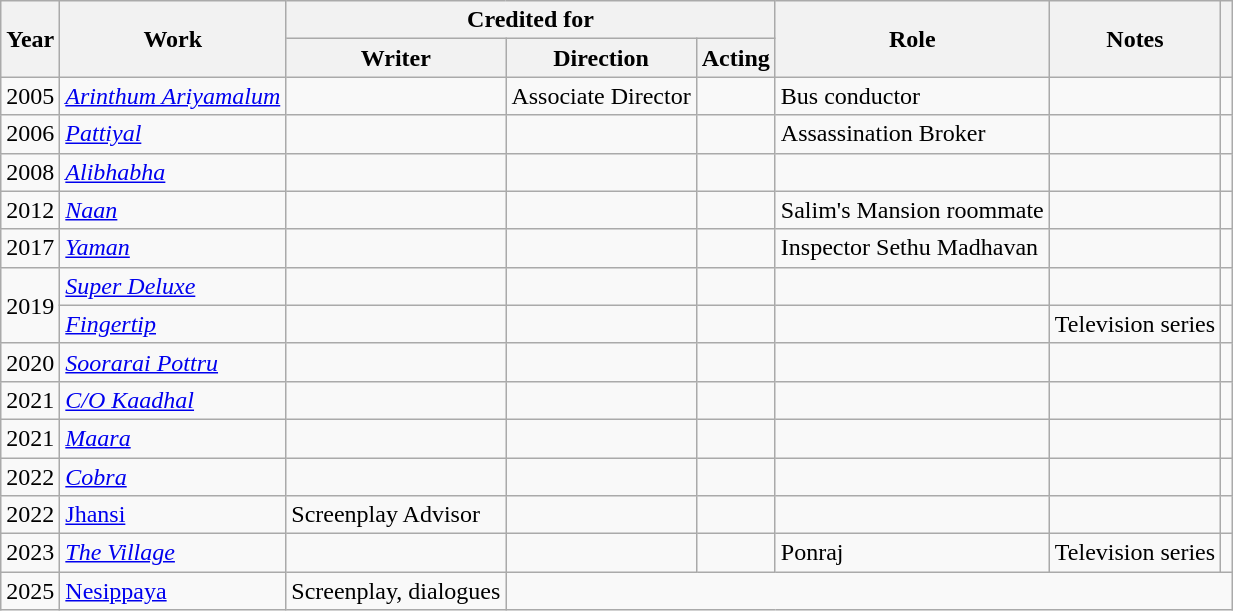<table class="wikitable">
<tr>
<th rowspan="2">Year</th>
<th rowspan="2">Work</th>
<th colspan="3">Credited for</th>
<th rowspan="2">Role</th>
<th rowspan="2">Notes</th>
<th rowspan="2"></th>
</tr>
<tr>
<th>Writer</th>
<th>Direction</th>
<th>Acting</th>
</tr>
<tr>
<td>2005</td>
<td><em><a href='#'>Arinthum Ariyamalum</a></em></td>
<td></td>
<td>Associate Director</td>
<td></td>
<td>Bus conductor</td>
<td></td>
<td style="text-align:center;"></td>
</tr>
<tr>
<td>2006</td>
<td><em><a href='#'>Pattiyal</a></em></td>
<td></td>
<td></td>
<td></td>
<td>Assassination Broker</td>
<td></td>
<td></td>
</tr>
<tr>
<td>2008</td>
<td><em><a href='#'>Alibhabha</a></em></td>
<td></td>
<td></td>
<td></td>
<td></td>
<td></td>
<td></td>
</tr>
<tr>
<td>2012</td>
<td><em><a href='#'>Naan</a></em></td>
<td></td>
<td></td>
<td></td>
<td>Salim's Mansion roommate</td>
<td></td>
<td style="text-align:center;"></td>
</tr>
<tr>
<td>2017</td>
<td><em><a href='#'>Yaman</a></em></td>
<td></td>
<td></td>
<td></td>
<td>Inspector Sethu Madhavan</td>
<td></td>
<td></td>
</tr>
<tr>
<td rowspan="2">2019</td>
<td><em><a href='#'>Super Deluxe</a></em></td>
<td></td>
<td></td>
<td></td>
<td></td>
<td></td>
<td style="text-align:center;"></td>
</tr>
<tr>
<td><em><a href='#'>Fingertip</a></em></td>
<td></td>
<td></td>
<td></td>
<td></td>
<td>Television series</td>
<td style="text-align:center;"></td>
</tr>
<tr>
<td>2020</td>
<td><em><a href='#'>Soorarai Pottru</a></em></td>
<td></td>
<td></td>
<td></td>
<td></td>
<td></td>
<td></td>
</tr>
<tr>
<td>2021</td>
<td><em><a href='#'>C/O Kaadhal</a></em></td>
<td></td>
<td></td>
<td></td>
<td></td>
<td></td>
<td style="text-align:center;"></td>
</tr>
<tr>
<td>2021</td>
<td><em><a href='#'>Maara</a></em></td>
<td></td>
<td></td>
<td></td>
<td></td>
<td></td>
<td style="text-align:center;"></td>
</tr>
<tr>
<td>2022</td>
<td><em><a href='#'>Cobra</a></em></td>
<td></td>
<td></td>
<td></td>
<td></td>
<td></td>
<td style="text-align:center;"></td>
</tr>
<tr>
<td>2022</td>
<td><a href='#'>Jhansi</a></td>
<td>Screenplay Advisor</td>
<td></td>
<td></td>
<td></td>
<td></td>
<td></td>
</tr>
<tr>
<td>2023</td>
<td><em><a href='#'>The Village</a></em></td>
<td></td>
<td></td>
<td></td>
<td>Ponraj</td>
<td>Television series</td>
<td></td>
</tr>
<tr>
<td>2025</td>
<td><a href='#'>Nesippaya</a></td>
<td>Screenplay, dialogues</td>
</tr>
</table>
